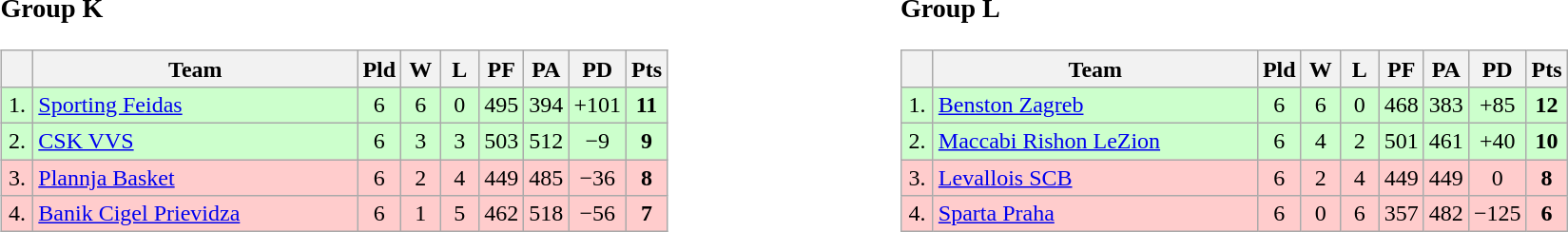<table>
<tr>
<td style="vertical-align:top; width:33%;"><br><h3>Group K</h3><table class="wikitable" style="text-align:center">
<tr>
<th width=15></th>
<th width=220>Team</th>
<th width=20>Pld</th>
<th width="20">W</th>
<th width="20">L</th>
<th width="20">PF</th>
<th width="20">PA</th>
<th width="20">PD</th>
<th width="20">Pts</th>
</tr>
<tr style="background:#cfc;">
<td>1.</td>
<td align=left> <a href='#'>Sporting Feidas</a></td>
<td>6</td>
<td>6</td>
<td>0</td>
<td>495</td>
<td>394</td>
<td>+101</td>
<td><strong>11</strong></td>
</tr>
<tr style="background:#cfc;">
<td>2.</td>
<td align=left> <a href='#'>CSK VVS</a></td>
<td>6</td>
<td>3</td>
<td>3</td>
<td>503</td>
<td>512</td>
<td>−9</td>
<td><strong>9</strong></td>
</tr>
<tr style="background:#fcc;">
<td>3.</td>
<td align=left> <a href='#'>Plannja Basket</a></td>
<td>6</td>
<td>2</td>
<td>4</td>
<td>449</td>
<td>485</td>
<td>−36</td>
<td><strong>8</strong></td>
</tr>
<tr style="background:#fcc;">
<td>4.</td>
<td align=left> <a href='#'>Banik Cigel Prievidza</a></td>
<td>6</td>
<td>1</td>
<td>5</td>
<td>462</td>
<td>518</td>
<td>−56</td>
<td><strong>7</strong></td>
</tr>
</table>
</td>
<td style="vertical-align:top; width:33%;"><br><h3>Group L</h3><table class="wikitable" style="text-align:center">
<tr>
<th width=15></th>
<th width=220>Team</th>
<th width=20>Pld</th>
<th width="20">W</th>
<th width="20">L</th>
<th width="20">PF</th>
<th width="20">PA</th>
<th width="20">PD</th>
<th width="20">Pts</th>
</tr>
<tr style="background:#cfc;">
<td>1.</td>
<td align=left> <a href='#'>Benston Zagreb</a></td>
<td>6</td>
<td>6</td>
<td>0</td>
<td>468</td>
<td>383</td>
<td>+85</td>
<td><strong>12</strong></td>
</tr>
<tr style="background:#cfc;">
<td>2.</td>
<td align=left> <a href='#'>Maccabi Rishon LeZion</a></td>
<td>6</td>
<td>4</td>
<td>2</td>
<td>501</td>
<td>461</td>
<td>+40</td>
<td><strong>10</strong></td>
</tr>
<tr style="background:#fcc;">
<td>3.</td>
<td align=left> <a href='#'>Levallois SCB</a></td>
<td>6</td>
<td>2</td>
<td>4</td>
<td>449</td>
<td>449</td>
<td>0</td>
<td><strong>8</strong></td>
</tr>
<tr style="background:#fcc;">
<td>4.</td>
<td align=left> <a href='#'>Sparta Praha</a></td>
<td>6</td>
<td>0</td>
<td>6</td>
<td>357</td>
<td>482</td>
<td>−125</td>
<td><strong>6</strong></td>
</tr>
</table>
</td>
</tr>
</table>
